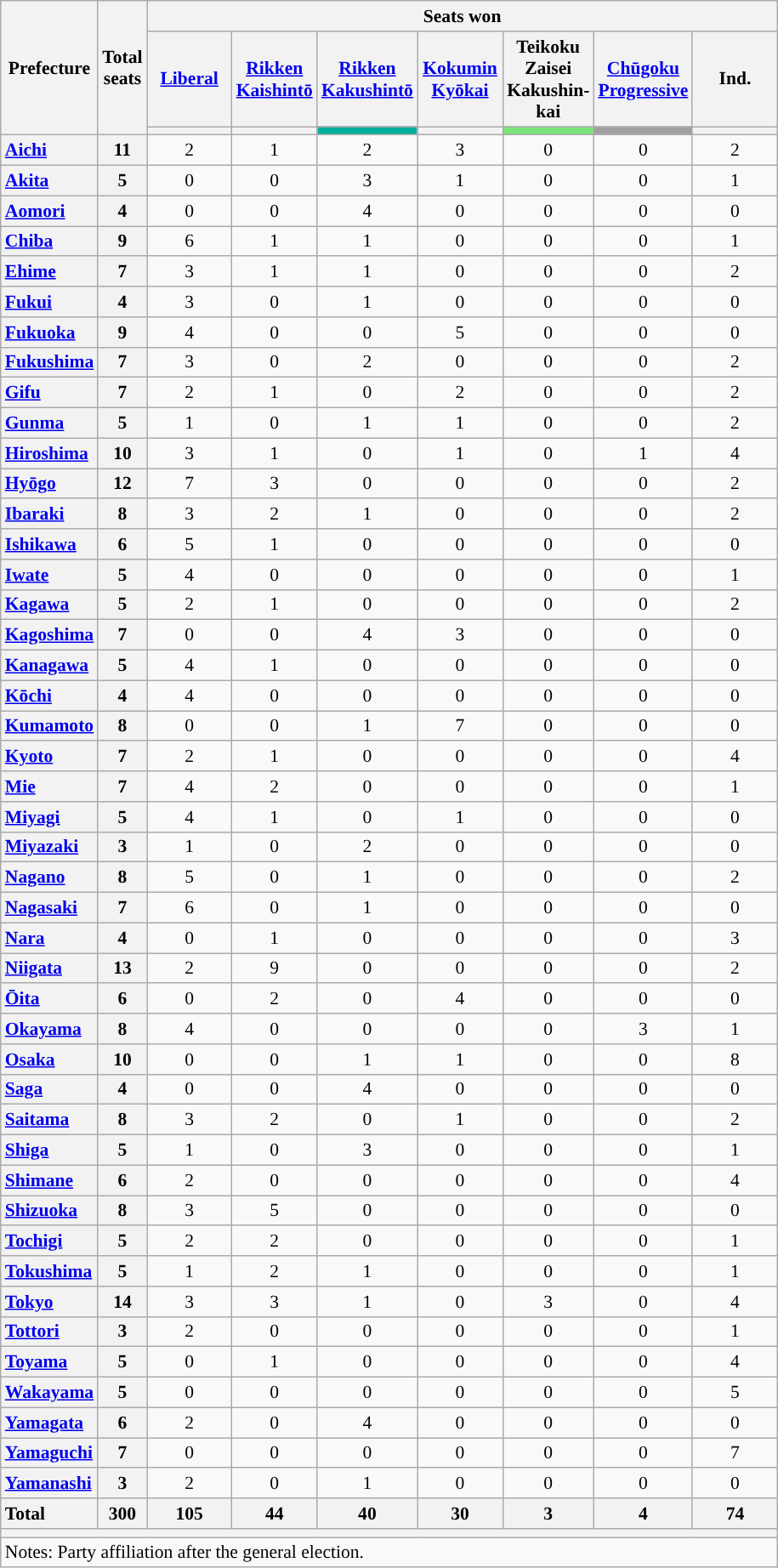<table class="wikitable unsortable" style="text-align:center; font-size: 0.9em;">
<tr>
<th rowspan="3">Prefecture</th>
<th rowspan="3">Total<br>seats</th>
<th colspan="7">Seats won</th>
</tr>
<tr>
<th class="unsortable" style="width:60px;"><a href='#'>Liberal</a></th>
<th class="unsortable" style="width:60px;"><a href='#'>Rikken Kaishintō</a></th>
<th class="unsortable" style="width:60px;"><a href='#'>Rikken Kakushintō</a></th>
<th class="unsortable" style="width:60px;"><a href='#'>Kokumin Kyōkai</a></th>
<th class="unsortable" style="width:60px;">Teikoku Zaisei Kakushin-kai</th>
<th class="unsortable" style="width:60px;"><a href='#'>Chūgoku Progressive</a></th>
<th class="unsortable" style="width:60px;">Ind.</th>
</tr>
<tr>
<th style="background:"></th>
<th style="background:"></th>
<th style="background:#00AE9D;"></th>
<th style="background:"></th>
<th style="background:#7AE67A;"></th>
<th style="background:#A0A0A0;"></th>
<th style="background:"></th>
</tr>
<tr>
<th style="text-align: left;"><a href='#'>Aichi</a></th>
<th>11</th>
<td>2</td>
<td>1</td>
<td>2</td>
<td>3</td>
<td>0</td>
<td>0</td>
<td>2</td>
</tr>
<tr>
<th style="text-align: left;"><a href='#'>Akita</a></th>
<th>5</th>
<td>0</td>
<td>0</td>
<td>3</td>
<td>1</td>
<td>0</td>
<td>0</td>
<td>1</td>
</tr>
<tr>
<th style="text-align: left;"><a href='#'>Aomori</a></th>
<th>4</th>
<td>0</td>
<td>0</td>
<td>4</td>
<td>0</td>
<td>0</td>
<td>0</td>
<td>0</td>
</tr>
<tr>
<th style="text-align: left;"><a href='#'>Chiba</a></th>
<th>9</th>
<td>6</td>
<td>1</td>
<td>1</td>
<td>0</td>
<td>0</td>
<td>0</td>
<td>1</td>
</tr>
<tr>
<th style="text-align: left;"><a href='#'>Ehime</a></th>
<th>7</th>
<td>3</td>
<td>1</td>
<td>1</td>
<td>0</td>
<td>0</td>
<td>0</td>
<td>2</td>
</tr>
<tr>
<th style="text-align: left;"><a href='#'>Fukui</a></th>
<th>4</th>
<td>3</td>
<td>0</td>
<td>1</td>
<td>0</td>
<td>0</td>
<td>0</td>
<td>0</td>
</tr>
<tr>
<th style="text-align: left;"><a href='#'>Fukuoka</a></th>
<th>9</th>
<td>4</td>
<td>0</td>
<td>0</td>
<td>5</td>
<td>0</td>
<td>0</td>
<td>0</td>
</tr>
<tr>
<th style="text-align: left;"><a href='#'>Fukushima</a></th>
<th>7</th>
<td>3</td>
<td>0</td>
<td>2</td>
<td>0</td>
<td>0</td>
<td>0</td>
<td>2</td>
</tr>
<tr>
<th style="text-align: left;"><a href='#'>Gifu</a></th>
<th>7</th>
<td>2</td>
<td>1</td>
<td>0</td>
<td>2</td>
<td>0</td>
<td>0</td>
<td>2</td>
</tr>
<tr>
<th style="text-align: left;"><a href='#'>Gunma</a></th>
<th>5</th>
<td>1</td>
<td>0</td>
<td>1</td>
<td>1</td>
<td>0</td>
<td>0</td>
<td>2</td>
</tr>
<tr>
<th style="text-align: left;"><a href='#'>Hiroshima</a></th>
<th>10</th>
<td>3</td>
<td>1</td>
<td>0</td>
<td>1</td>
<td>0</td>
<td>1</td>
<td>4</td>
</tr>
<tr>
<th style="text-align: left;"><a href='#'>Hyōgo</a></th>
<th>12</th>
<td>7</td>
<td>3</td>
<td>0</td>
<td>0</td>
<td>0</td>
<td>0</td>
<td>2</td>
</tr>
<tr>
<th style="text-align: left;"><a href='#'>Ibaraki</a></th>
<th>8</th>
<td>3</td>
<td>2</td>
<td>1</td>
<td>0</td>
<td>0</td>
<td>0</td>
<td>2</td>
</tr>
<tr>
<th style="text-align: left;"><a href='#'>Ishikawa</a></th>
<th>6</th>
<td>5</td>
<td>1</td>
<td>0</td>
<td>0</td>
<td>0</td>
<td>0</td>
<td>0</td>
</tr>
<tr>
<th style="text-align: left;"><a href='#'>Iwate</a></th>
<th>5</th>
<td>4</td>
<td>0</td>
<td>0</td>
<td>0</td>
<td>0</td>
<td>0</td>
<td>1</td>
</tr>
<tr>
<th style="text-align: left;"><a href='#'>Kagawa</a></th>
<th>5</th>
<td>2</td>
<td>1</td>
<td>0</td>
<td>0</td>
<td>0</td>
<td>0</td>
<td>2</td>
</tr>
<tr>
<th style="text-align: left;"><a href='#'>Kagoshima</a></th>
<th>7</th>
<td>0</td>
<td>0</td>
<td>4</td>
<td>3</td>
<td>0</td>
<td>0</td>
<td>0</td>
</tr>
<tr>
<th style="text-align: left;"><a href='#'>Kanagawa</a></th>
<th>5</th>
<td>4</td>
<td>1</td>
<td>0</td>
<td>0</td>
<td>0</td>
<td>0</td>
<td>0</td>
</tr>
<tr>
<th style="text-align: left;"><a href='#'>Kōchi</a></th>
<th>4</th>
<td>4</td>
<td>0</td>
<td>0</td>
<td>0</td>
<td>0</td>
<td>0</td>
<td>0</td>
</tr>
<tr>
<th style="text-align: left;"><a href='#'>Kumamoto</a></th>
<th>8</th>
<td>0</td>
<td>0</td>
<td>1</td>
<td>7</td>
<td>0</td>
<td>0</td>
<td>0</td>
</tr>
<tr>
<th style="text-align: left;"><a href='#'>Kyoto</a></th>
<th>7</th>
<td>2</td>
<td>1</td>
<td>0</td>
<td>0</td>
<td>0</td>
<td>0</td>
<td>4</td>
</tr>
<tr>
<th style="text-align: left;"><a href='#'>Mie</a></th>
<th>7</th>
<td>4</td>
<td>2</td>
<td>0</td>
<td>0</td>
<td>0</td>
<td>0</td>
<td>1</td>
</tr>
<tr>
<th style="text-align: left;"><a href='#'>Miyagi</a></th>
<th>5</th>
<td>4</td>
<td>1</td>
<td>0</td>
<td>1</td>
<td>0</td>
<td>0</td>
<td>0</td>
</tr>
<tr>
<th style="text-align: left;"><a href='#'>Miyazaki</a></th>
<th>3</th>
<td>1</td>
<td>0</td>
<td>2</td>
<td>0</td>
<td>0</td>
<td>0</td>
<td>0</td>
</tr>
<tr>
<th style="text-align: left;"><a href='#'>Nagano</a></th>
<th>8</th>
<td>5</td>
<td>0</td>
<td>1</td>
<td>0</td>
<td>0</td>
<td>0</td>
<td>2</td>
</tr>
<tr>
<th style="text-align: left;"><a href='#'>Nagasaki</a></th>
<th>7</th>
<td>6</td>
<td>0</td>
<td>1</td>
<td>0</td>
<td>0</td>
<td>0</td>
<td>0</td>
</tr>
<tr>
<th style="text-align: left;"><a href='#'>Nara</a></th>
<th>4</th>
<td>0</td>
<td>1</td>
<td>0</td>
<td>0</td>
<td>0</td>
<td>0</td>
<td>3</td>
</tr>
<tr>
<th style="text-align: left;"><a href='#'>Niigata</a></th>
<th>13</th>
<td>2</td>
<td>9</td>
<td>0</td>
<td>0</td>
<td>0</td>
<td>0</td>
<td>2</td>
</tr>
<tr>
<th style="text-align: left;"><a href='#'>Ōita</a></th>
<th>6</th>
<td>0</td>
<td>2</td>
<td>0</td>
<td>4</td>
<td>0</td>
<td>0</td>
<td>0</td>
</tr>
<tr>
<th style="text-align: left;"><a href='#'>Okayama</a></th>
<th>8</th>
<td>4</td>
<td>0</td>
<td>0</td>
<td>0</td>
<td>0</td>
<td>3</td>
<td>1</td>
</tr>
<tr>
<th style="text-align: left;"><a href='#'>Osaka</a></th>
<th>10</th>
<td>0</td>
<td>0</td>
<td>1</td>
<td>1</td>
<td>0</td>
<td>0</td>
<td>8</td>
</tr>
<tr>
<th style="text-align: left;"><a href='#'>Saga</a></th>
<th>4</th>
<td>0</td>
<td>0</td>
<td>4</td>
<td>0</td>
<td>0</td>
<td>0</td>
<td>0</td>
</tr>
<tr>
<th style="text-align: left;"><a href='#'>Saitama</a></th>
<th>8</th>
<td>3</td>
<td>2</td>
<td>0</td>
<td>1</td>
<td>0</td>
<td>0</td>
<td>2</td>
</tr>
<tr>
<th style="text-align: left;"><a href='#'>Shiga</a></th>
<th>5</th>
<td>1</td>
<td>0</td>
<td>3</td>
<td>0</td>
<td>0</td>
<td>0</td>
<td>1</td>
</tr>
<tr>
<th style="text-align: left;"><a href='#'>Shimane</a></th>
<th>6</th>
<td>2</td>
<td>0</td>
<td>0</td>
<td>0</td>
<td>0</td>
<td>0</td>
<td>4</td>
</tr>
<tr>
<th style="text-align: left;"><a href='#'>Shizuoka</a></th>
<th>8</th>
<td>3</td>
<td>5</td>
<td>0</td>
<td>0</td>
<td>0</td>
<td>0</td>
<td>0</td>
</tr>
<tr>
<th style="text-align: left;"><a href='#'>Tochigi</a></th>
<th>5</th>
<td>2</td>
<td>2</td>
<td>0</td>
<td>0</td>
<td>0</td>
<td>0</td>
<td>1</td>
</tr>
<tr>
<th style="text-align: left;"><a href='#'>Tokushima</a></th>
<th>5</th>
<td>1</td>
<td>2</td>
<td>1</td>
<td>0</td>
<td>0</td>
<td>0</td>
<td>1</td>
</tr>
<tr>
<th style="text-align: left;"><a href='#'>Tokyo</a></th>
<th>14</th>
<td>3</td>
<td>3</td>
<td>1</td>
<td>0</td>
<td>3</td>
<td>0</td>
<td>4</td>
</tr>
<tr>
<th style="text-align: left;"><a href='#'>Tottori</a></th>
<th>3</th>
<td>2</td>
<td>0</td>
<td>0</td>
<td>0</td>
<td>0</td>
<td>0</td>
<td>1</td>
</tr>
<tr>
<th style="text-align: left;"><a href='#'>Toyama</a></th>
<th>5</th>
<td>0</td>
<td>1</td>
<td>0</td>
<td>0</td>
<td>0</td>
<td>0</td>
<td>4</td>
</tr>
<tr>
<th style="text-align: left;"><a href='#'>Wakayama</a></th>
<th>5</th>
<td>0</td>
<td>0</td>
<td>0</td>
<td>0</td>
<td>0</td>
<td>0</td>
<td>5</td>
</tr>
<tr>
<th style="text-align: left;"><a href='#'>Yamagata</a></th>
<th>6</th>
<td>2</td>
<td>0</td>
<td>4</td>
<td>0</td>
<td>0</td>
<td>0</td>
<td>0</td>
</tr>
<tr>
<th style="text-align: left;"><a href='#'>Yamaguchi</a></th>
<th>7</th>
<td>0</td>
<td>0</td>
<td>0</td>
<td>0</td>
<td>0</td>
<td>0</td>
<td>7</td>
</tr>
<tr>
<th style="text-align: left;"><a href='#'>Yamanashi</a></th>
<th>3</th>
<td>2</td>
<td>0</td>
<td>1</td>
<td>0</td>
<td>0</td>
<td>0</td>
<td>0</td>
</tr>
<tr class="sortbottom">
<th style="text-align: left;">Total</th>
<th>300</th>
<th>105</th>
<th>44</th>
<th>40</th>
<th>30</th>
<th>3</th>
<th>4</th>
<th>74</th>
</tr>
<tr>
<th colspan="9"></th>
</tr>
<tr>
<td colspan="9" style="text-align: left;">Notes: Party affiliation after the general election.</td>
</tr>
</table>
